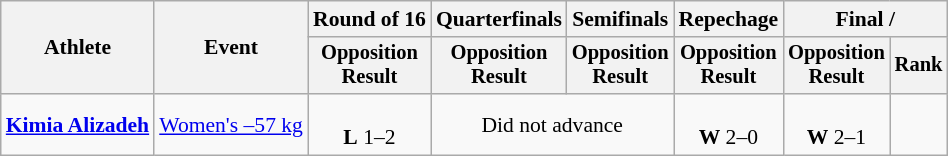<table class=wikitable style=font-size:90%;text-align:center>
<tr>
<th rowspan=2>Athlete</th>
<th rowspan=2>Event</th>
<th>Round of 16</th>
<th>Quarterfinals</th>
<th>Semifinals</th>
<th>Repechage</th>
<th colspan=2>Final / </th>
</tr>
<tr style=font-size:95%>
<th>Opposition<br>Result</th>
<th>Opposition<br>Result</th>
<th>Opposition<br>Result</th>
<th>Opposition<br>Result</th>
<th>Opposition<br>Result</th>
<th>Rank</th>
</tr>
<tr>
<td align=left><strong><a href='#'>Kimia Alizadeh</a></strong></td>
<td align=left><a href='#'>Women's –57 kg</a></td>
<td><br><strong>L</strong> 1–2</td>
<td colspan="2">Did not advance</td>
<td><br> <strong>W</strong> 2–0</td>
<td><br> <strong>W</strong> 2–1</td>
<td></td>
</tr>
</table>
